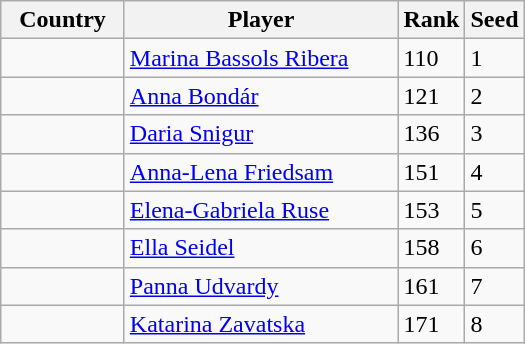<table class="wikitable">
<tr>
<th width="75">Country</th>
<th width="175">Player</th>
<th>Rank</th>
<th>Seed</th>
</tr>
<tr>
<td></td>
<td><a href='#'>Marina Bassols Ribera</a></td>
<td>110</td>
<td>1</td>
</tr>
<tr>
<td></td>
<td><a href='#'>Anna Bondár</a></td>
<td>121</td>
<td>2</td>
</tr>
<tr>
<td></td>
<td><a href='#'>Daria Snigur</a></td>
<td>136</td>
<td>3</td>
</tr>
<tr>
<td></td>
<td><a href='#'>Anna-Lena Friedsam</a></td>
<td>151</td>
<td>4</td>
</tr>
<tr>
<td></td>
<td><a href='#'>Elena-Gabriela Ruse</a></td>
<td>153</td>
<td>5</td>
</tr>
<tr>
<td></td>
<td><a href='#'>Ella Seidel</a></td>
<td>158</td>
<td>6</td>
</tr>
<tr>
<td></td>
<td><a href='#'>Panna Udvardy</a></td>
<td>161</td>
<td>7</td>
</tr>
<tr>
<td></td>
<td><a href='#'>Katarina Zavatska</a></td>
<td>171</td>
<td>8</td>
</tr>
</table>
